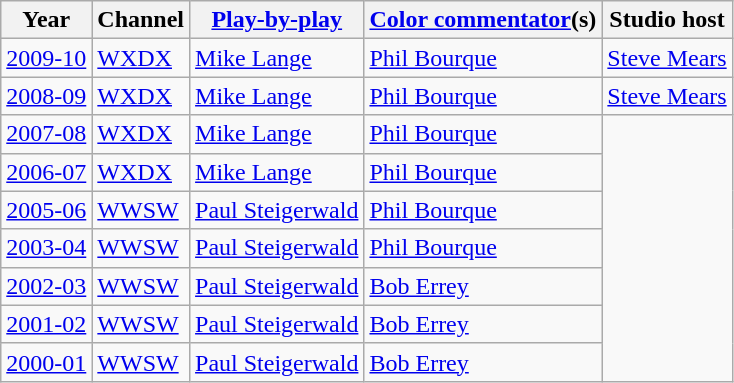<table class="wikitable">
<tr>
<th>Year</th>
<th>Channel</th>
<th><a href='#'>Play-by-play</a></th>
<th><a href='#'>Color commentator</a>(s)</th>
<th>Studio host</th>
</tr>
<tr>
<td><a href='#'>2009-10</a></td>
<td><a href='#'>WXDX</a></td>
<td><a href='#'>Mike Lange</a></td>
<td><a href='#'>Phil Bourque</a></td>
<td><a href='#'>Steve Mears</a></td>
</tr>
<tr>
<td><a href='#'>2008-09</a></td>
<td><a href='#'>WXDX</a></td>
<td><a href='#'>Mike Lange</a></td>
<td><a href='#'>Phil Bourque</a></td>
<td><a href='#'>Steve Mears</a></td>
</tr>
<tr>
<td><a href='#'>2007-08</a></td>
<td><a href='#'>WXDX</a></td>
<td><a href='#'>Mike Lange</a></td>
<td><a href='#'>Phil Bourque</a></td>
</tr>
<tr>
<td><a href='#'>2006-07</a></td>
<td><a href='#'>WXDX</a></td>
<td><a href='#'>Mike Lange</a></td>
<td><a href='#'>Phil Bourque</a></td>
</tr>
<tr>
<td><a href='#'>2005-06</a></td>
<td><a href='#'>WWSW</a></td>
<td><a href='#'>Paul Steigerwald</a></td>
<td><a href='#'>Phil Bourque</a></td>
</tr>
<tr>
<td><a href='#'>2003-04</a></td>
<td><a href='#'>WWSW</a></td>
<td><a href='#'>Paul Steigerwald</a></td>
<td><a href='#'>Phil Bourque</a></td>
</tr>
<tr>
<td><a href='#'>2002-03</a></td>
<td><a href='#'>WWSW</a></td>
<td><a href='#'>Paul Steigerwald</a></td>
<td><a href='#'>Bob Errey</a></td>
</tr>
<tr>
<td><a href='#'>2001-02</a></td>
<td><a href='#'>WWSW</a></td>
<td><a href='#'>Paul Steigerwald</a></td>
<td><a href='#'>Bob Errey</a></td>
</tr>
<tr>
<td><a href='#'>2000-01</a></td>
<td><a href='#'>WWSW</a></td>
<td><a href='#'>Paul Steigerwald</a></td>
<td><a href='#'>Bob Errey</a></td>
</tr>
</table>
